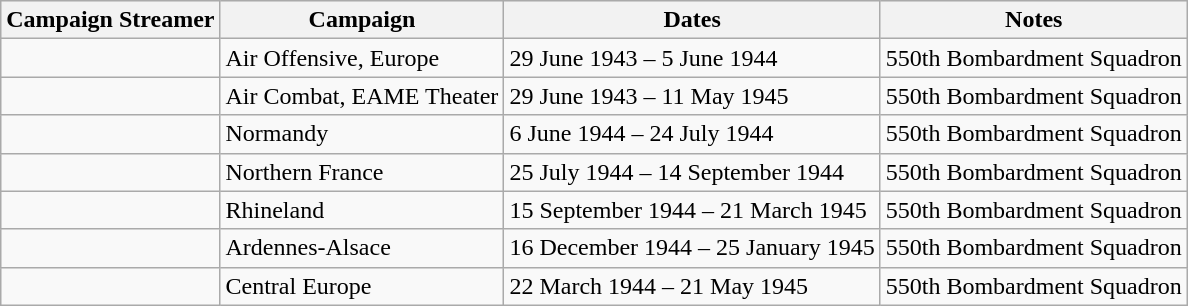<table class="wikitable">
<tr style="background:#efefef;">
<th>Campaign Streamer</th>
<th>Campaign</th>
<th>Dates</th>
<th>Notes</th>
</tr>
<tr>
<td></td>
<td>Air Offensive, Europe</td>
<td>29 June 1943 – 5 June 1944</td>
<td>550th Bombardment Squadron</td>
</tr>
<tr>
<td></td>
<td>Air Combat, EAME Theater</td>
<td>29 June 1943 – 11 May 1945</td>
<td>550th Bombardment Squadron</td>
</tr>
<tr>
<td></td>
<td>Normandy</td>
<td>6 June 1944 – 24 July 1944</td>
<td>550th Bombardment Squadron</td>
</tr>
<tr>
<td></td>
<td>Northern France</td>
<td>25 July 1944 – 14 September 1944</td>
<td>550th Bombardment Squadron</td>
</tr>
<tr>
<td></td>
<td>Rhineland</td>
<td>15 September 1944 – 21 March 1945</td>
<td>550th Bombardment Squadron</td>
</tr>
<tr>
<td></td>
<td>Ardennes-Alsace</td>
<td>16 December 1944 – 25 January 1945</td>
<td>550th Bombardment Squadron</td>
</tr>
<tr>
<td></td>
<td>Central Europe</td>
<td>22 March 1944 – 21 May 1945</td>
<td>550th Bombardment Squadron</td>
</tr>
</table>
